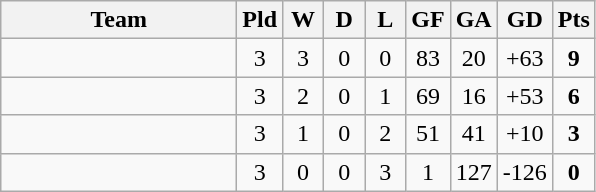<table class="wikitable" style="text-align:center;">
<tr>
<th width=150>Team</th>
<th width=20>Pld</th>
<th width=20>W</th>
<th width=20>D</th>
<th width=20>L</th>
<th width=20>GF</th>
<th width=20>GA</th>
<th width=20>GD</th>
<th width=20>Pts</th>
</tr>
<tr>
<td align="left"></td>
<td>3</td>
<td>3</td>
<td>0</td>
<td>0</td>
<td>83</td>
<td>20</td>
<td>+63</td>
<td><strong>9</strong></td>
</tr>
<tr>
<td align="left"></td>
<td>3</td>
<td>2</td>
<td>0</td>
<td>1</td>
<td>69</td>
<td>16</td>
<td>+53</td>
<td><strong>6</strong></td>
</tr>
<tr>
<td align="left"></td>
<td>3</td>
<td>1</td>
<td>0</td>
<td>2</td>
<td>51</td>
<td>41</td>
<td>+10</td>
<td><strong>3</strong></td>
</tr>
<tr>
<td align="left"></td>
<td>3</td>
<td>0</td>
<td>0</td>
<td>3</td>
<td>1</td>
<td>127</td>
<td>-126</td>
<td><strong>0</strong></td>
</tr>
</table>
